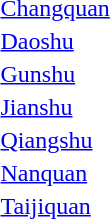<table>
<tr>
<td><a href='#'>Changquan</a></td>
<td></td>
<td></td>
<td></td>
</tr>
<tr>
<td><a href='#'>Daoshu</a></td>
<td></td>
<td></td>
<td></td>
</tr>
<tr>
<td><a href='#'>Gunshu</a></td>
<td></td>
<td></td>
<td></td>
</tr>
<tr>
<td><a href='#'>Jianshu</a></td>
<td></td>
<td></td>
<td></td>
</tr>
<tr>
<td><a href='#'>Qiangshu</a></td>
<td></td>
<td></td>
<td></td>
</tr>
<tr>
<td><a href='#'>Nanquan</a></td>
<td></td>
<td></td>
<td></td>
</tr>
<tr>
<td><a href='#'>Taijiquan</a></td>
<td></td>
<td></td>
<td></td>
</tr>
</table>
